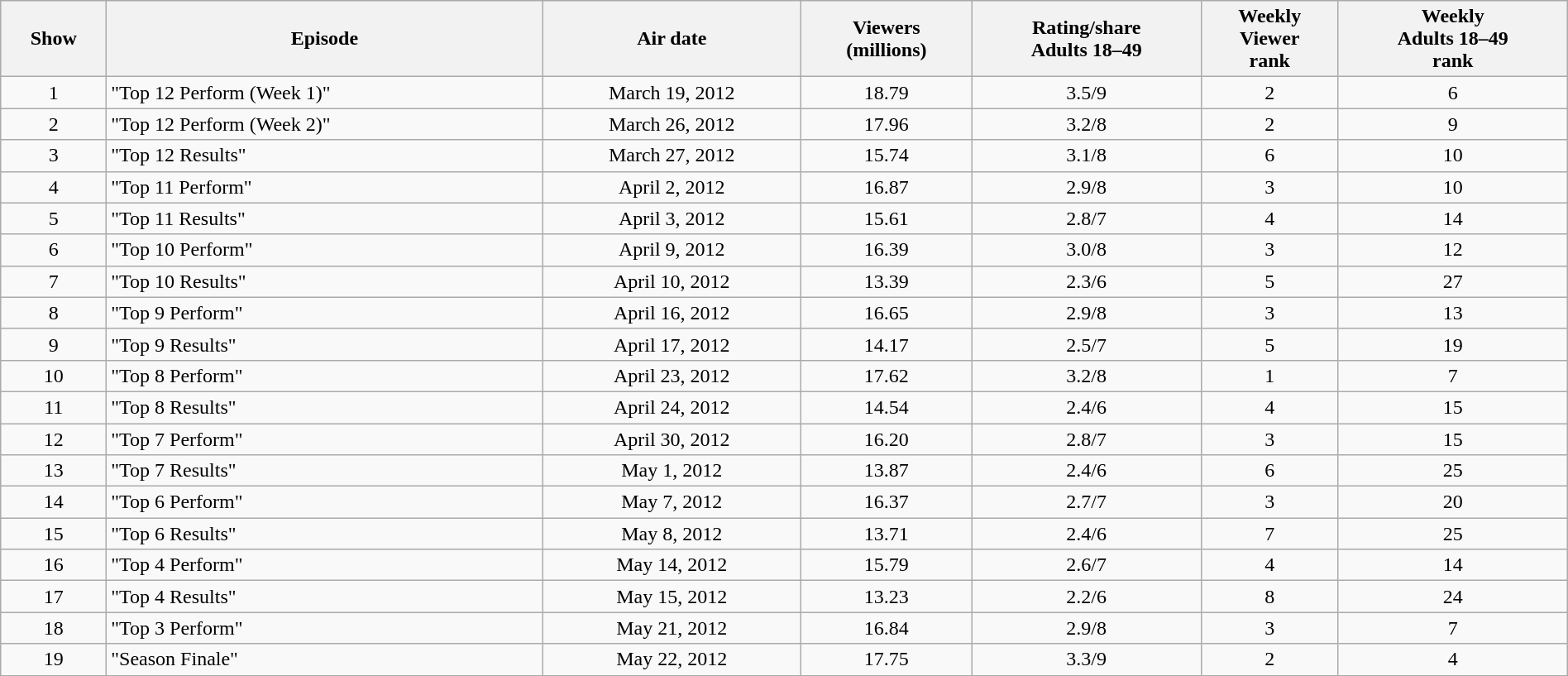<table class="wikitable sortable" style="margin:0; width:100%;">
<tr>
<th>Show</th>
<th>Episode</th>
<th>Air date</th>
<th>Viewers<br>(millions)</th>
<th>Rating/share<br>Adults 18–49</th>
<th>Weekly<br>Viewer<br>rank</th>
<th>Weekly<br>Adults 18–49<br>rank</th>
</tr>
<tr>
<td style="text-align:center;">1</td>
<td>"Top 12 Perform (Week 1)"</td>
<td style="text-align:center;">March 19, 2012</td>
<td style="text-align:center;">18.79</td>
<td style="text-align:center;">3.5/9</td>
<td style="text-align:center;">2</td>
<td style="text-align:center;">6</td>
</tr>
<tr>
<td style="text-align:center;">2</td>
<td>"Top 12 Perform (Week 2)"</td>
<td style="text-align:center;">March 26, 2012</td>
<td style="text-align:center;">17.96</td>
<td style="text-align:center;">3.2/8</td>
<td style="text-align:center;">2</td>
<td style="text-align:center;">9</td>
</tr>
<tr>
<td style="text-align:center;">3</td>
<td>"Top 12 Results"</td>
<td style="text-align:center;">March 27, 2012</td>
<td style="text-align:center;">15.74</td>
<td style="text-align:center;">3.1/8</td>
<td style="text-align:center;">6</td>
<td style="text-align:center;">10</td>
</tr>
<tr>
<td style="text-align:center;">4</td>
<td>"Top 11 Perform"</td>
<td style="text-align:center;">April 2, 2012</td>
<td style="text-align:center;">16.87</td>
<td style="text-align:center;">2.9/8</td>
<td style="text-align:center;">3</td>
<td style="text-align:center;">10</td>
</tr>
<tr>
<td style="text-align:center;">5</td>
<td>"Top 11 Results"</td>
<td style="text-align:center;">April 3, 2012</td>
<td style="text-align:center;">15.61</td>
<td style="text-align:center;">2.8/7</td>
<td style="text-align:center;">4</td>
<td style="text-align:center;">14</td>
</tr>
<tr>
<td style="text-align:center;">6</td>
<td>"Top 10 Perform"</td>
<td style="text-align:center;">April 9, 2012</td>
<td style="text-align:center;">16.39</td>
<td style="text-align:center;">3.0/8</td>
<td style="text-align:center;">3</td>
<td style="text-align:center;">12</td>
</tr>
<tr>
<td style="text-align:center;">7</td>
<td>"Top 10 Results"</td>
<td style="text-align:center;">April 10, 2012</td>
<td style="text-align:center;">13.39</td>
<td style="text-align:center;">2.3/6</td>
<td style="text-align:center;">5</td>
<td style="text-align:center;">27</td>
</tr>
<tr>
<td style="text-align:center;">8</td>
<td>"Top 9 Perform"</td>
<td style="text-align:center;">April 16, 2012</td>
<td style="text-align:center;">16.65</td>
<td style="text-align:center;">2.9/8</td>
<td style="text-align:center;">3</td>
<td style="text-align:center;">13</td>
</tr>
<tr>
<td style="text-align:center;">9</td>
<td>"Top 9 Results"</td>
<td style="text-align:center;">April 17, 2012</td>
<td style="text-align:center;">14.17</td>
<td style="text-align:center;">2.5/7</td>
<td style="text-align:center;">5</td>
<td style="text-align:center;">19</td>
</tr>
<tr>
<td style="text-align:center;">10</td>
<td>"Top 8 Perform"</td>
<td style="text-align:center;">April 23, 2012</td>
<td style="text-align:center;">17.62</td>
<td style="text-align:center;">3.2/8</td>
<td style="text-align:center;">1</td>
<td style="text-align:center;">7</td>
</tr>
<tr>
<td style="text-align:center;">11</td>
<td>"Top 8 Results"</td>
<td style="text-align:center;">April 24, 2012</td>
<td style="text-align:center;">14.54</td>
<td style="text-align:center;">2.4/6</td>
<td style="text-align:center;">4</td>
<td style="text-align:center;">15</td>
</tr>
<tr>
<td style="text-align:center;">12</td>
<td>"Top 7 Perform"</td>
<td style="text-align:center;">April 30, 2012</td>
<td style="text-align:center;">16.20</td>
<td style="text-align:center;">2.8/7</td>
<td style="text-align:center;">3</td>
<td style="text-align:center;">15</td>
</tr>
<tr>
<td style="text-align:center;">13</td>
<td>"Top 7 Results"</td>
<td style="text-align:center;">May 1, 2012</td>
<td style="text-align:center;">13.87</td>
<td style="text-align:center;">2.4/6</td>
<td style="text-align:center;">6</td>
<td style="text-align:center;">25</td>
</tr>
<tr>
<td style="text-align:center;">14</td>
<td>"Top 6 Perform"</td>
<td style="text-align:center;">May 7, 2012</td>
<td style="text-align:center;">16.37</td>
<td style="text-align:center;">2.7/7</td>
<td style="text-align:center;">3</td>
<td style="text-align:center;">20</td>
</tr>
<tr>
<td style="text-align:center;">15</td>
<td>"Top 6 Results"</td>
<td style="text-align:center;">May 8, 2012</td>
<td style="text-align:center;">13.71</td>
<td style="text-align:center;">2.4/6</td>
<td style="text-align:center;">7</td>
<td style="text-align:center;">25</td>
</tr>
<tr>
<td style="text-align:center;">16</td>
<td>"Top 4 Perform"</td>
<td style="text-align:center;">May 14, 2012</td>
<td style="text-align:center;">15.79</td>
<td style="text-align:center;">2.6/7</td>
<td style="text-align:center;">4</td>
<td style="text-align:center;">14</td>
</tr>
<tr>
<td style="text-align:center;">17</td>
<td>"Top 4 Results"</td>
<td style="text-align:center;">May 15, 2012</td>
<td style="text-align:center;">13.23</td>
<td style="text-align:center;">2.2/6</td>
<td style="text-align:center;">8</td>
<td style="text-align:center;">24</td>
</tr>
<tr>
<td style="text-align:center;">18</td>
<td>"Top 3 Perform"</td>
<td style="text-align:center;">May 21, 2012</td>
<td style="text-align:center;">16.84</td>
<td style="text-align:center;">2.9/8</td>
<td style="text-align:center;">3</td>
<td style="text-align:center;">7</td>
</tr>
<tr>
<td style="text-align:center;">19</td>
<td>"Season Finale"</td>
<td style="text-align:center;">May 22, 2012</td>
<td style="text-align:center;">17.75</td>
<td style="text-align:center;">3.3/9</td>
<td style="text-align:center;">2</td>
<td style="text-align:center;">4</td>
</tr>
</table>
